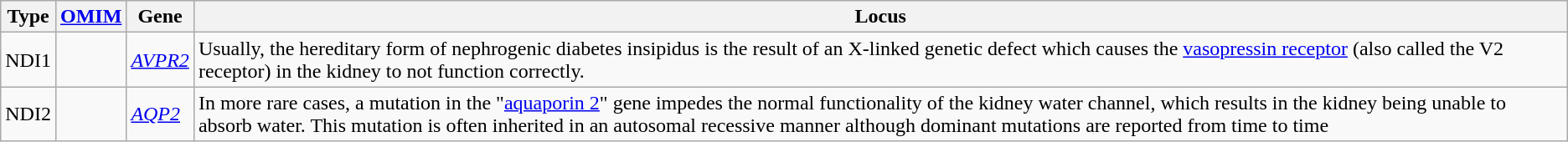<table class="wikitable">
<tr>
<th>Type</th>
<th><a href='#'>OMIM</a></th>
<th>Gene</th>
<th>Locus</th>
</tr>
<tr>
<td>NDI1</td>
<td></td>
<td><em><a href='#'>AVPR2</a></em></td>
<td>Usually, the hereditary form of nephrogenic diabetes insipidus is the result of an X-linked genetic defect which causes the <a href='#'>vasopressin receptor</a> (also called the V2 receptor) in the kidney to not function correctly.</td>
</tr>
<tr>
<td>NDI2</td>
<td></td>
<td><em><a href='#'>AQP2</a></em></td>
<td>In more rare cases, a mutation in the "<a href='#'>aquaporin 2</a>" gene impedes the normal functionality of the kidney water channel, which results in the kidney being unable to absorb water. This mutation is often inherited in an autosomal recessive manner although dominant mutations are reported from time to time </td>
</tr>
</table>
